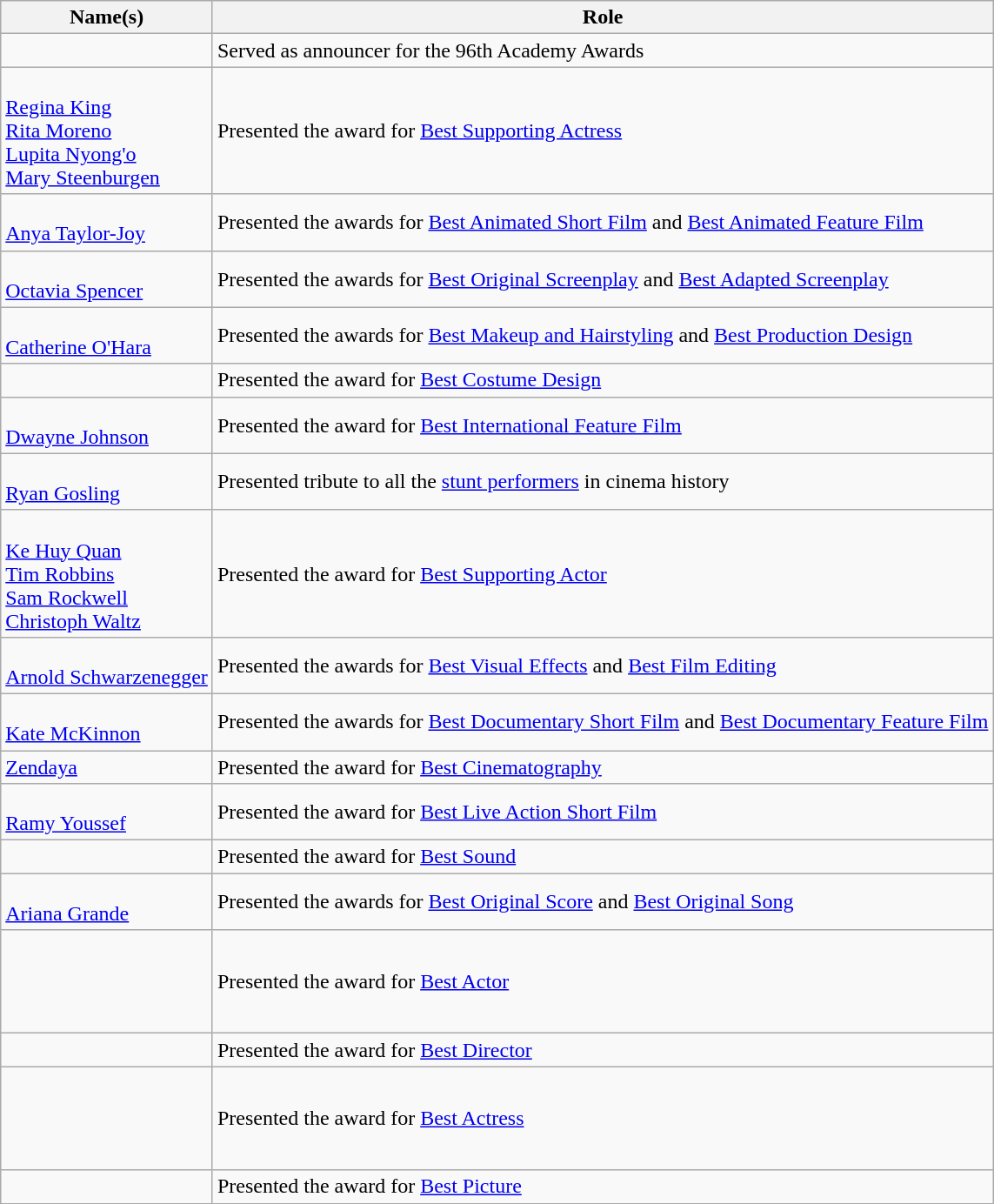<table class="wikitable plainrowheaders sortable">
<tr>
<th scope="col">Name(s)</th>
<th scope="col">Role</th>
</tr>
<tr>
<td scope="row"></td>
<td>Served as announcer for the 96th Academy Awards</td>
</tr>
<tr>
<td scope="row"><br><a href='#'>Regina King</a><br><a href='#'>Rita Moreno</a><br><a href='#'>Lupita Nyong'o</a><br><a href='#'>Mary Steenburgen</a></td>
<td>Presented the award for <a href='#'>Best Supporting Actress</a></td>
</tr>
<tr>
<td scope="row"><br><a href='#'>Anya Taylor-Joy</a></td>
<td>Presented the awards for <a href='#'>Best Animated Short Film</a> and <a href='#'>Best Animated Feature Film</a></td>
</tr>
<tr>
<td scope="row"><br><a href='#'>Octavia Spencer</a></td>
<td>Presented the awards for <a href='#'>Best Original Screenplay</a> and <a href='#'>Best Adapted Screenplay</a></td>
</tr>
<tr>
<td scope="row"><br><a href='#'>Catherine O'Hara</a></td>
<td>Presented the awards for <a href='#'>Best Makeup and Hairstyling</a> and <a href='#'>Best Production Design</a></td>
</tr>
<tr>
<td scope="row"></td>
<td>Presented the award for <a href='#'>Best Costume Design</a></td>
</tr>
<tr>
<td scope="row"><br><a href='#'>Dwayne Johnson</a></td>
<td>Presented the award for <a href='#'>Best International Feature Film</a></td>
</tr>
<tr>
<td scope="row"><br><a href='#'>Ryan Gosling</a></td>
<td>Presented tribute to all the <a href='#'>stunt performers</a> in cinema history</td>
</tr>
<tr>
<td scope="row"><br><a href='#'>Ke Huy Quan</a><br><a href='#'>Tim Robbins</a><br><a href='#'>Sam Rockwell</a><br><a href='#'>Christoph Waltz</a></td>
<td>Presented the award for <a href='#'>Best Supporting Actor</a></td>
</tr>
<tr>
<td scope="row"><br><a href='#'>Arnold Schwarzenegger</a></td>
<td>Presented the awards for <a href='#'>Best Visual Effects</a> and <a href='#'>Best Film Editing</a></td>
</tr>
<tr>
<td scope="row"><br><a href='#'>Kate McKinnon</a></td>
<td>Presented the awards for <a href='#'>Best Documentary Short Film</a> and <a href='#'>Best Documentary Feature Film</a></td>
</tr>
<tr>
<td scope="row"><a href='#'>Zendaya</a></td>
<td>Presented the award for <a href='#'>Best Cinematography</a></td>
</tr>
<tr>
<td scope="row"><br><a href='#'>Ramy Youssef</a></td>
<td>Presented the award for <a href='#'>Best Live Action Short Film</a></td>
</tr>
<tr>
<td scope="row"></td>
<td>Presented the award for <a href='#'>Best Sound</a></td>
</tr>
<tr>
<td scope="row"><br><a href='#'>Ariana Grande</a></td>
<td>Presented the awards for <a href='#'>Best Original Score</a> and <a href='#'>Best Original Song</a></td>
</tr>
<tr>
<td scope="row"><br><br><br><br></td>
<td>Presented the award for <a href='#'>Best Actor</a></td>
</tr>
<tr>
<td scope="row"></td>
<td>Presented the award for <a href='#'>Best Director</a></td>
</tr>
<tr>
<td scope="row"><br><br><br><br></td>
<td>Presented the award for <a href='#'>Best Actress</a></td>
</tr>
<tr>
<td scope="row"></td>
<td>Presented the award for <a href='#'>Best Picture</a></td>
</tr>
</table>
